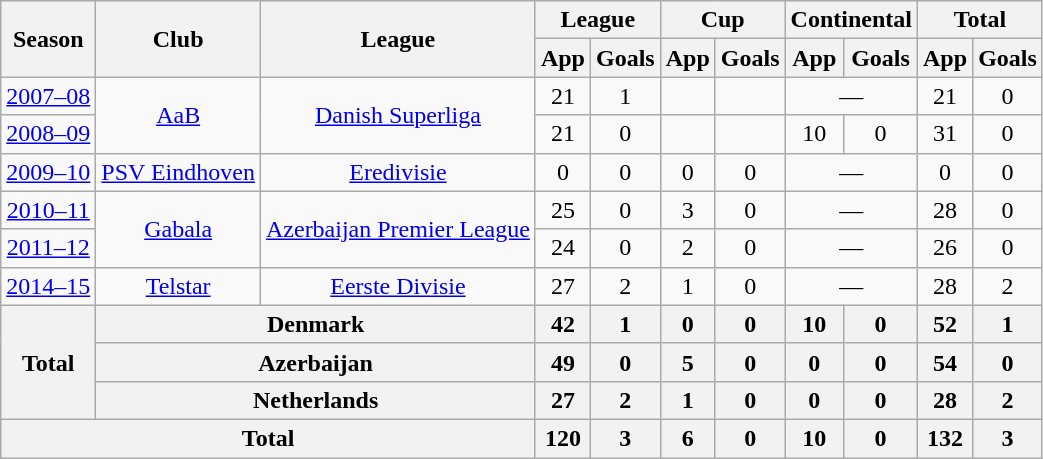<table class="wikitable">
<tr>
<th rowspan=2>Season</th>
<th ! rowspan=2>Club</th>
<th ! rowspan=2>League</th>
<th ! colspan=2>League</th>
<th ! colspan=2>Cup</th>
<th ! colspan=2>Continental</th>
<th colspan=3>Total</th>
</tr>
<tr>
<th>App</th>
<th>Goals</th>
<th>App</th>
<th>Goals</th>
<th>App</th>
<th>Goals</th>
<th>App</th>
<th>Goals</th>
</tr>
<tr align=center>
<td><a href='#'>2007–08</a></td>
<td rowspan="2"><a href='#'>AaB</a></td>
<td rowspan="2"><a href='#'>Danish Superliga</a></td>
<td>21</td>
<td>1</td>
<td></td>
<td></td>
<td colspan="2">—</td>
<td>21</td>
<td>0</td>
</tr>
<tr align=center>
<td><a href='#'>2008–09</a></td>
<td>21</td>
<td>0</td>
<td></td>
<td></td>
<td>10</td>
<td>0</td>
<td>31</td>
<td>0</td>
</tr>
<tr align=center>
<td><a href='#'>2009–10</a></td>
<td rowspan="1"><a href='#'>PSV Eindhoven</a></td>
<td rowspan="1"><a href='#'>Eredivisie</a></td>
<td>0</td>
<td>0</td>
<td>0</td>
<td>0</td>
<td colspan="2">—</td>
<td>0</td>
<td>0</td>
</tr>
<tr align=center>
<td><a href='#'>2010–11</a></td>
<td rowspan="2"><a href='#'>Gabala</a></td>
<td rowspan="2"><a href='#'>Azerbaijan Premier League</a></td>
<td>25</td>
<td>0</td>
<td>3</td>
<td>0</td>
<td colspan="2">—</td>
<td>28</td>
<td>0</td>
</tr>
<tr align=center>
<td><a href='#'>2011–12</a></td>
<td>24</td>
<td>0</td>
<td>2</td>
<td>0</td>
<td colspan="2">—</td>
<td>26</td>
<td>0</td>
</tr>
<tr align=center>
<td><a href='#'>2014–15</a></td>
<td rowspan="1"><a href='#'>Telstar</a></td>
<td rowspan="1"><a href='#'>Eerste Divisie</a></td>
<td>27</td>
<td>2</td>
<td>1</td>
<td>0</td>
<td colspan="2">—</td>
<td>28</td>
<td>2</td>
</tr>
<tr align=center>
<th rowspan="3">Total</th>
<th ! colspan="2">Denmark</th>
<th>42</th>
<th>1</th>
<th>0</th>
<th>0</th>
<th>10</th>
<th>0</th>
<th>52</th>
<th>1</th>
</tr>
<tr align=center>
<th colspan="2">Azerbaijan</th>
<th>49</th>
<th>0</th>
<th>5</th>
<th>0</th>
<th>0</th>
<th>0</th>
<th>54</th>
<th>0</th>
</tr>
<tr align=center>
<th colspan="2">Netherlands</th>
<th>27</th>
<th>2</th>
<th>1</th>
<th>0</th>
<th>0</th>
<th>0</th>
<th>28</th>
<th>2</th>
</tr>
<tr align=center>
<th colspan="3">Total</th>
<th>120</th>
<th>3</th>
<th>6</th>
<th>0</th>
<th>10</th>
<th>0</th>
<th>132</th>
<th>3</th>
</tr>
</table>
